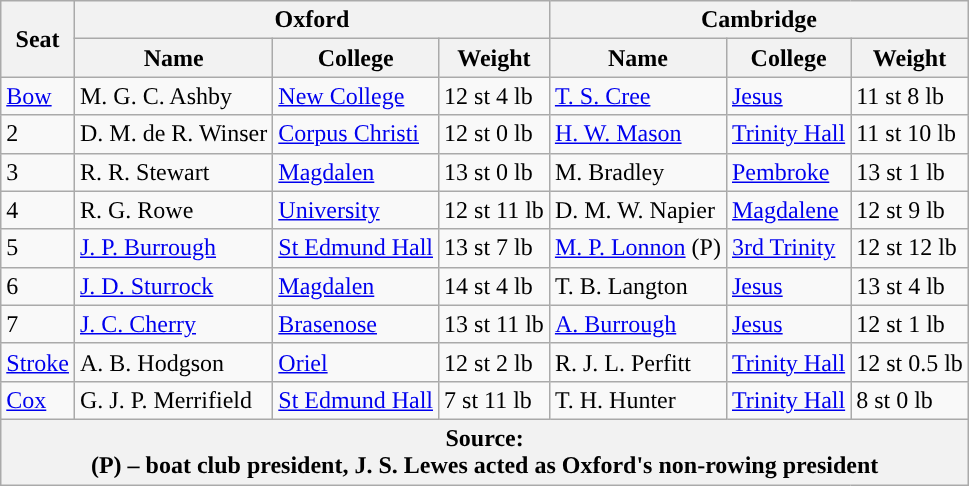<table class="wikitable">
<tr>
<th rowspan="2" scope="col">Seat</th>
<th colspan="3" scope="col">Oxford <br> </th>
<th colspan="3" scope="col">Cambridge <br> </th>
</tr>
<tr>
<th>Name</th>
<th>College</th>
<th>Weight</th>
<th>Name</th>
<th>College</th>
<th>Weight</th>
</tr>
<tr>
<td><a href='#'>Bow</a></td>
<td>M. G. C. Ashby</td>
<td><a href='#'>New College</a></td>
<td>12 st 4 lb</td>
<td><a href='#'>T. S. Cree</a></td>
<td><a href='#'>Jesus</a></td>
<td>11 st 8 lb</td>
</tr>
<tr>
<td>2</td>
<td>D. M. de R. Winser</td>
<td><a href='#'>Corpus Christi</a></td>
<td>12 st 0 lb</td>
<td><a href='#'>H. W. Mason</a></td>
<td><a href='#'>Trinity Hall</a></td>
<td>11 st 10 lb</td>
</tr>
<tr>
<td>3</td>
<td>R. R. Stewart</td>
<td><a href='#'>Magdalen</a></td>
<td>13 st 0 lb</td>
<td>M. Bradley</td>
<td><a href='#'>Pembroke</a></td>
<td>13 st 1 lb</td>
</tr>
<tr>
<td>4</td>
<td>R. G. Rowe</td>
<td><a href='#'>University</a></td>
<td>12 st 11 lb</td>
<td>D. M. W. Napier</td>
<td><a href='#'>Magdalene</a></td>
<td>12 st 9 lb</td>
</tr>
<tr>
<td>5</td>
<td><a href='#'>J. P. Burrough</a></td>
<td><a href='#'>St Edmund Hall</a></td>
<td>13 st 7 lb</td>
<td><a href='#'>M. P. Lonnon</a> (P)</td>
<td><a href='#'>3rd Trinity</a></td>
<td>12 st 12 lb</td>
</tr>
<tr>
<td>6</td>
<td><a href='#'>J. D. Sturrock</a></td>
<td><a href='#'>Magdalen</a></td>
<td>14 st 4 lb</td>
<td>T. B. Langton</td>
<td><a href='#'>Jesus</a></td>
<td>13 st 4 lb</td>
</tr>
<tr>
<td>7</td>
<td><a href='#'>J. C. Cherry</a></td>
<td><a href='#'>Brasenose</a></td>
<td>13 st 11 lb</td>
<td><a href='#'>A. Burrough</a></td>
<td><a href='#'>Jesus</a></td>
<td>12 st 1 lb</td>
</tr>
<tr>
<td><a href='#'>Stroke</a></td>
<td>A. B. Hodgson</td>
<td><a href='#'>Oriel</a></td>
<td>12 st 2 lb</td>
<td>R. J. L. Perfitt</td>
<td><a href='#'>Trinity Hall</a></td>
<td>12 st 0.5 lb</td>
</tr>
<tr>
<td><a href='#'>Cox</a></td>
<td>G. J. P. Merrifield</td>
<td><a href='#'>St Edmund Hall</a></td>
<td>7 st 11 lb</td>
<td>T. H. Hunter</td>
<td><a href='#'>Trinity Hall</a></td>
<td>8 st 0 lb</td>
</tr>
<tr>
<th colspan="7">Source:<br>(P) – boat club president, J. S. Lewes acted as Oxford's non-rowing president</th>
</tr>
</table>
